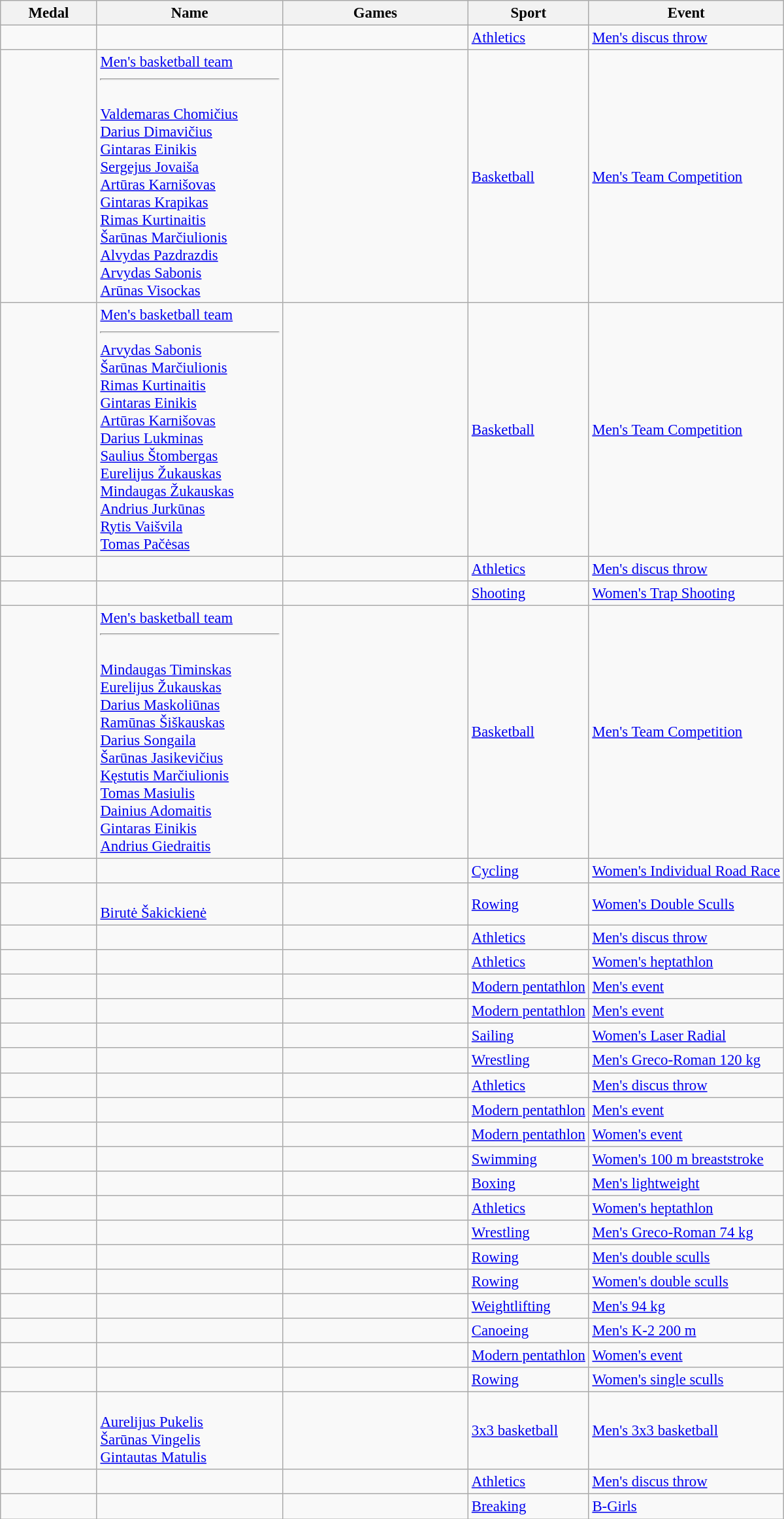<table class="wikitable sortable" style="font-size: 95%;">
<tr>
<th style="width:6em">Medal</th>
<th style="width:12em">Name</th>
<th style="width:12em">Games</th>
<th>Sport</th>
<th>Event</th>
</tr>
<tr>
<td></td>
<td></td>
<td></td>
<td>  <a href='#'>Athletics</a></td>
<td><a href='#'>Men's discus throw</a></td>
</tr>
<tr>
<td></td>
<td><a href='#'>Men's basketball team</a><hr> <br><a href='#'>Valdemaras Chomičius</a> <br><a href='#'>Darius Dimavičius</a> <br><a href='#'>Gintaras Einikis</a> <br><a href='#'>Sergejus Jovaiša</a> <br><a href='#'>Artūras Karnišovas</a> <br><a href='#'>Gintaras Krapikas</a> <br><a href='#'>Rimas Kurtinaitis</a> <br><a href='#'>Šarūnas Marčiulionis</a> <br><a href='#'>Alvydas Pazdrazdis</a> <br><a href='#'>Arvydas Sabonis</a> <br><a href='#'>Arūnas Visockas</a></td>
<td></td>
<td>  <a href='#'>Basketball</a></td>
<td><a href='#'>Men's Team Competition</a></td>
</tr>
<tr>
<td></td>
<td><a href='#'>Men's basketball team</a><hr><a href='#'>Arvydas Sabonis</a> <br><a href='#'>Šarūnas Marčiulionis</a> <br><a href='#'>Rimas Kurtinaitis</a> <br><a href='#'>Gintaras Einikis</a> <br><a href='#'>Artūras Karnišovas</a> <br><a href='#'>Darius Lukminas</a> <br><a href='#'>Saulius Štombergas</a> <br><a href='#'>Eurelijus Žukauskas</a> <br><a href='#'>Mindaugas Žukauskas</a> <br><a href='#'>Andrius Jurkūnas</a> <br><a href='#'>Rytis Vaišvila</a> <br><a href='#'>Tomas Pačėsas</a></td>
<td></td>
<td> <a href='#'>Basketball</a></td>
<td><a href='#'>Men's Team Competition</a></td>
</tr>
<tr>
<td></td>
<td></td>
<td></td>
<td> <a href='#'>Athletics</a></td>
<td><a href='#'>Men's discus throw</a></td>
</tr>
<tr>
<td></td>
<td></td>
<td></td>
<td> <a href='#'>Shooting</a></td>
<td><a href='#'>Women's Trap Shooting</a></td>
</tr>
<tr>
<td></td>
<td><a href='#'>Men's basketball team</a><hr> <br><a href='#'>Mindaugas Timinskas</a> <br><a href='#'>Eurelijus Žukauskas</a> <br><a href='#'>Darius Maskoliūnas</a> <br><a href='#'>Ramūnas Šiškauskas</a> <br><a href='#'>Darius Songaila</a> <br><a href='#'>Šarūnas Jasikevičius</a> <br><a href='#'>Kęstutis Marčiulionis</a> <br><a href='#'>Tomas Masiulis</a> <br><a href='#'>Dainius Adomaitis</a> <br><a href='#'>Gintaras Einikis</a> <br><a href='#'>Andrius Giedraitis</a></td>
<td></td>
<td> <a href='#'>Basketball</a></td>
<td><a href='#'>Men's Team Competition</a></td>
</tr>
<tr>
<td></td>
<td></td>
<td></td>
<td> <a href='#'>Cycling</a></td>
<td><a href='#'>Women's Individual Road Race</a></td>
</tr>
<tr>
<td></td>
<td> <br><a href='#'>Birutė Šakickienė</a></td>
<td></td>
<td> <a href='#'>Rowing</a></td>
<td><a href='#'>Women's Double Sculls</a></td>
</tr>
<tr>
<td></td>
<td></td>
<td></td>
<td> <a href='#'>Athletics</a></td>
<td><a href='#'>Men's discus throw</a></td>
</tr>
<tr>
<td></td>
<td></td>
<td></td>
<td> <a href='#'>Athletics</a></td>
<td><a href='#'>Women's heptathlon</a></td>
</tr>
<tr>
<td></td>
<td></td>
<td></td>
<td> <a href='#'>Modern pentathlon</a></td>
<td><a href='#'>Men's event</a></td>
</tr>
<tr>
<td></td>
<td></td>
<td></td>
<td> <a href='#'>Modern pentathlon</a></td>
<td><a href='#'>Men's event</a></td>
</tr>
<tr>
<td></td>
<td></td>
<td></td>
<td> <a href='#'>Sailing</a></td>
<td><a href='#'>Women's Laser Radial</a></td>
</tr>
<tr>
<td></td>
<td></td>
<td></td>
<td> <a href='#'>Wrestling</a></td>
<td><a href='#'>Men's Greco-Roman 120 kg</a></td>
</tr>
<tr>
<td></td>
<td></td>
<td></td>
<td> <a href='#'>Athletics</a></td>
<td><a href='#'>Men's discus throw</a></td>
</tr>
<tr>
<td></td>
<td></td>
<td></td>
<td> <a href='#'>Modern pentathlon</a></td>
<td><a href='#'>Men's event</a></td>
</tr>
<tr>
<td></td>
<td></td>
<td></td>
<td> <a href='#'>Modern pentathlon</a></td>
<td><a href='#'>Women's event</a></td>
</tr>
<tr>
<td></td>
<td></td>
<td></td>
<td> <a href='#'>Swimming</a></td>
<td><a href='#'>Women's 100 m breaststroke</a></td>
</tr>
<tr>
<td></td>
<td></td>
<td></td>
<td> <a href='#'>Boxing</a></td>
<td><a href='#'>Men's lightweight</a></td>
</tr>
<tr>
<td></td>
<td></td>
<td></td>
<td> <a href='#'>Athletics</a></td>
<td><a href='#'>Women's heptathlon</a></td>
</tr>
<tr>
<td></td>
<td></td>
<td></td>
<td> <a href='#'>Wrestling</a></td>
<td><a href='#'>Men's Greco-Roman 74 kg</a></td>
</tr>
<tr>
<td></td>
<td><br></td>
<td></td>
<td> <a href='#'>Rowing</a></td>
<td><a href='#'>Men's double sculls</a></td>
</tr>
<tr>
<td></td>
<td><br></td>
<td></td>
<td> <a href='#'>Rowing</a></td>
<td><a href='#'>Women's double sculls</a></td>
</tr>
<tr>
<td></td>
<td></td>
<td></td>
<td> <a href='#'>Weightlifting</a></td>
<td><a href='#'>Men's 94 kg</a></td>
</tr>
<tr>
<td></td>
<td><br></td>
<td></td>
<td> <a href='#'>Canoeing</a></td>
<td><a href='#'>Men's K-2 200 m</a></td>
</tr>
<tr>
<td></td>
<td></td>
<td></td>
<td> <a href='#'>Modern pentathlon</a></td>
<td><a href='#'>Women's event</a></td>
</tr>
<tr>
<td></td>
<td></td>
<td></td>
<td> <a href='#'>Rowing</a></td>
<td><a href='#'>Women's single sculls</a></td>
</tr>
<tr>
<td></td>
<td> <br> <a href='#'>Aurelijus Pukelis</a> <br> <a href='#'>Šarūnas Vingelis</a> <br> <a href='#'>Gintautas Matulis</a></td>
<td></td>
<td> <a href='#'>3x3 basketball</a></td>
<td><a href='#'>Men's 3x3 basketball</a></td>
</tr>
<tr>
<td></td>
<td></td>
<td></td>
<td> <a href='#'>Athletics</a></td>
<td><a href='#'>Men's discus throw</a></td>
</tr>
<tr>
<td></td>
<td></td>
<td></td>
<td> <a href='#'>Breaking</a></td>
<td><a href='#'>B-Girls</a></td>
</tr>
</table>
